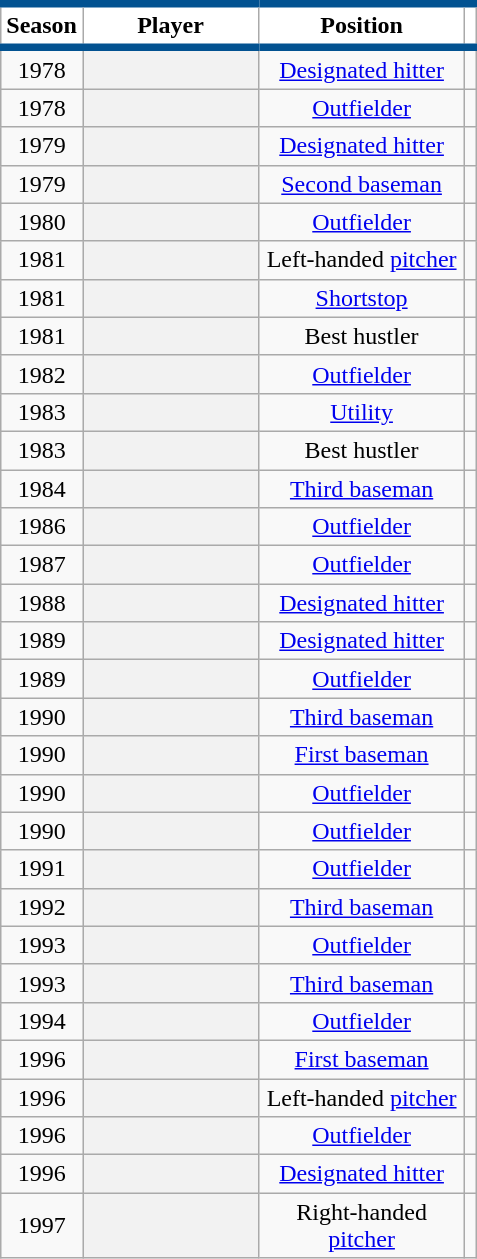<table class="wikitable sortable plainrowheaders" style="text-align:center">
<tr>
<th scope="col" style="background-color:#ffffff; border-top:#025291 5px solid; border-bottom:#025291 5px solid">Season</th>
<th width="110px" scope="col" style="background-color:#ffffff; border-top:#025291 5px solid; border-bottom:#025291 5px solid">Player</th>
<th width="130px" scope="col" style="background-color:#ffffff; border-top:#025291 5px solid; border-bottom:#025291 5px solid">Position</th>
<th class="unsortable" scope="col" style="background-color:#ffffff; border-top:#025291 5px solid; border-bottom:#025291 5px solid"></th>
</tr>
<tr>
<td>1978</td>
<th scope="row" style="text-align:center"></th>
<td><a href='#'>Designated hitter</a></td>
<td></td>
</tr>
<tr>
<td>1978</td>
<th scope="row" style="text-align:center"></th>
<td><a href='#'>Outfielder</a></td>
<td></td>
</tr>
<tr>
<td>1979</td>
<th scope="row" style="text-align:center"></th>
<td><a href='#'>Designated hitter</a></td>
<td></td>
</tr>
<tr>
<td>1979</td>
<th scope="row" style="text-align:center"></th>
<td><a href='#'>Second baseman</a></td>
<td></td>
</tr>
<tr>
<td>1980</td>
<th scope="row" style="text-align:center"></th>
<td><a href='#'>Outfielder</a></td>
<td></td>
</tr>
<tr>
<td>1981</td>
<th scope="row" style="text-align:center"></th>
<td>Left-handed <a href='#'>pitcher</a></td>
<td></td>
</tr>
<tr>
<td>1981</td>
<th scope="row" style="text-align:center"></th>
<td><a href='#'>Shortstop</a></td>
<td></td>
</tr>
<tr>
<td>1981</td>
<th scope="row" style="text-align:center"></th>
<td>Best hustler</td>
<td></td>
</tr>
<tr>
<td>1982</td>
<th scope="row" style="text-align:center"></th>
<td><a href='#'>Outfielder</a></td>
<td></td>
</tr>
<tr>
<td>1983</td>
<th scope="row" style="text-align:center"></th>
<td><a href='#'>Utility</a></td>
<td></td>
</tr>
<tr>
<td>1983</td>
<th scope="row" style="text-align:center"></th>
<td>Best hustler</td>
<td></td>
</tr>
<tr>
<td>1984</td>
<th scope="row" style="text-align:center"></th>
<td><a href='#'>Third baseman</a></td>
<td></td>
</tr>
<tr>
<td>1986</td>
<th scope="row" style="text-align:center"></th>
<td><a href='#'>Outfielder</a></td>
<td></td>
</tr>
<tr>
<td>1987</td>
<th scope="row" style="text-align:center"></th>
<td><a href='#'>Outfielder</a></td>
<td></td>
</tr>
<tr>
<td>1988</td>
<th scope="row" style="text-align:center"></th>
<td><a href='#'>Designated hitter</a></td>
<td></td>
</tr>
<tr>
<td>1989</td>
<th scope="row" style="text-align:center"></th>
<td><a href='#'>Designated hitter</a></td>
<td></td>
</tr>
<tr>
<td>1989</td>
<th scope="row" style="text-align:center"></th>
<td><a href='#'>Outfielder</a></td>
<td></td>
</tr>
<tr>
<td>1990</td>
<th scope="row" style="text-align:center"></th>
<td><a href='#'>Third baseman</a></td>
<td></td>
</tr>
<tr>
<td>1990</td>
<th scope="row" style="text-align:center"></th>
<td><a href='#'>First baseman</a></td>
<td></td>
</tr>
<tr>
<td>1990</td>
<th scope="row" style="text-align:center"></th>
<td><a href='#'>Outfielder</a></td>
<td></td>
</tr>
<tr>
<td>1990</td>
<th scope="row" style="text-align:center"></th>
<td><a href='#'>Outfielder</a></td>
<td></td>
</tr>
<tr>
<td>1991</td>
<th scope="row" style="text-align:center"></th>
<td><a href='#'>Outfielder</a></td>
<td></td>
</tr>
<tr>
<td>1992</td>
<th scope="row" style="text-align:center"></th>
<td><a href='#'>Third baseman</a></td>
<td></td>
</tr>
<tr>
<td>1993</td>
<th scope="row" style="text-align:center"></th>
<td><a href='#'>Outfielder</a></td>
<td></td>
</tr>
<tr>
<td>1993</td>
<th scope="row" style="text-align:center"></th>
<td><a href='#'>Third baseman</a></td>
<td></td>
</tr>
<tr>
<td>1994</td>
<th scope="row" style="text-align:center"></th>
<td><a href='#'>Outfielder</a></td>
<td></td>
</tr>
<tr>
<td>1996</td>
<th scope="row" style="text-align:center"></th>
<td><a href='#'>First baseman</a></td>
<td></td>
</tr>
<tr>
<td>1996</td>
<th scope="row" style="text-align:center"></th>
<td>Left-handed <a href='#'>pitcher</a></td>
<td></td>
</tr>
<tr>
<td>1996</td>
<th scope="row" style="text-align:center"></th>
<td><a href='#'>Outfielder</a></td>
<td></td>
</tr>
<tr>
<td>1996</td>
<th scope="row" style="text-align:center"></th>
<td><a href='#'>Designated hitter</a></td>
<td></td>
</tr>
<tr>
<td>1997</td>
<th scope="row" style="text-align:center"></th>
<td>Right-handed <a href='#'>pitcher</a></td>
<td></td>
</tr>
</table>
